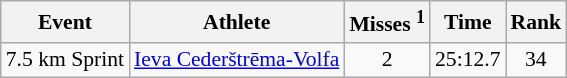<table class="wikitable" style="font-size:90%">
<tr>
<th>Event</th>
<th>Athlete</th>
<th>Misses <sup>1</sup></th>
<th>Time</th>
<th>Rank</th>
</tr>
<tr>
<td>7.5 km Sprint</td>
<td><a href='#'>Ieva Cederštrēma-Volfa</a></td>
<td align="center">2</td>
<td align="center">25:12.7</td>
<td align="center">34</td>
</tr>
</table>
